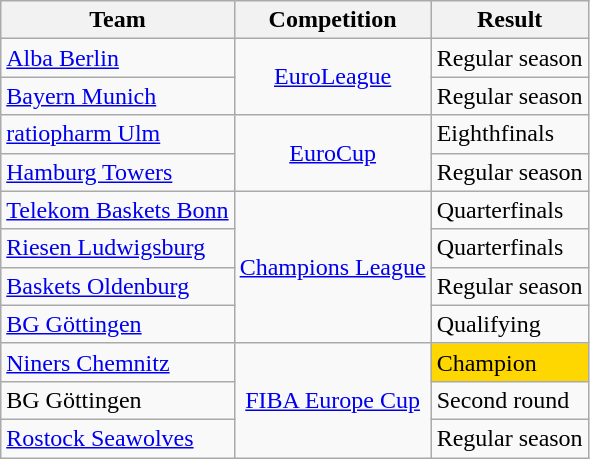<table class="wikitable sortable">
<tr>
<th>Team</th>
<th>Competition</th>
<th>Result</th>
</tr>
<tr>
<td><a href='#'>Alba Berlin</a></td>
<td rowspan=2 align=center><a href='#'>EuroLeague</a></td>
<td>Regular season</td>
</tr>
<tr>
<td><a href='#'>Bayern Munich</a></td>
<td>Regular season</td>
</tr>
<tr>
<td><a href='#'>ratiopharm Ulm</a></td>
<td rowspan=2 align=center><a href='#'>EuroCup</a></td>
<td>Eighthfinals</td>
</tr>
<tr>
<td><a href='#'>Hamburg Towers</a></td>
<td>Regular season</td>
</tr>
<tr>
<td><a href='#'>Telekom Baskets Bonn</a></td>
<td rowspan=4 align=center><a href='#'>Champions League</a></td>
<td>Quarterfinals</td>
</tr>
<tr>
<td><a href='#'>Riesen Ludwigsburg</a></td>
<td>Quarterfinals</td>
</tr>
<tr>
<td><a href='#'>Baskets Oldenburg</a></td>
<td>Regular season</td>
</tr>
<tr>
<td><a href='#'>BG Göttingen</a></td>
<td>Qualifying</td>
</tr>
<tr>
<td><a href='#'>Niners Chemnitz</a></td>
<td rowspan=3 align=center><a href='#'>FIBA Europe Cup</a></td>
<td bgcolor=gold>Champion</td>
</tr>
<tr>
<td>BG Göttingen</td>
<td>Second round</td>
</tr>
<tr>
<td><a href='#'>Rostock Seawolves</a></td>
<td>Regular season</td>
</tr>
</table>
